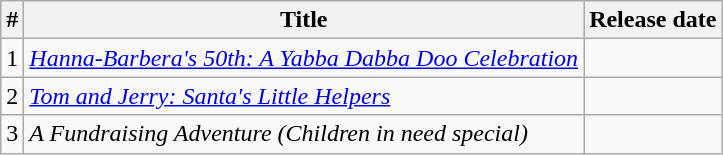<table class="wikitable sortable">
<tr>
<th>#</th>
<th>Title</th>
<th>Release date</th>
</tr>
<tr>
<td align="center">1</td>
<td><em><a href='#'>Hanna-Barbera's 50th: A Yabba Dabba Doo Celebration</a></em></td>
<td align="right"></td>
</tr>
<tr>
<td align="center">2</td>
<td><em><a href='#'>Tom and Jerry: Santa's Little Helpers</a></em></td>
<td align="right"></td>
</tr>
<tr>
<td align="center">3</td>
<td><em>A Fundraising Adventure (Children in need special)</em></td>
<td align="right"></td>
</tr>
</table>
